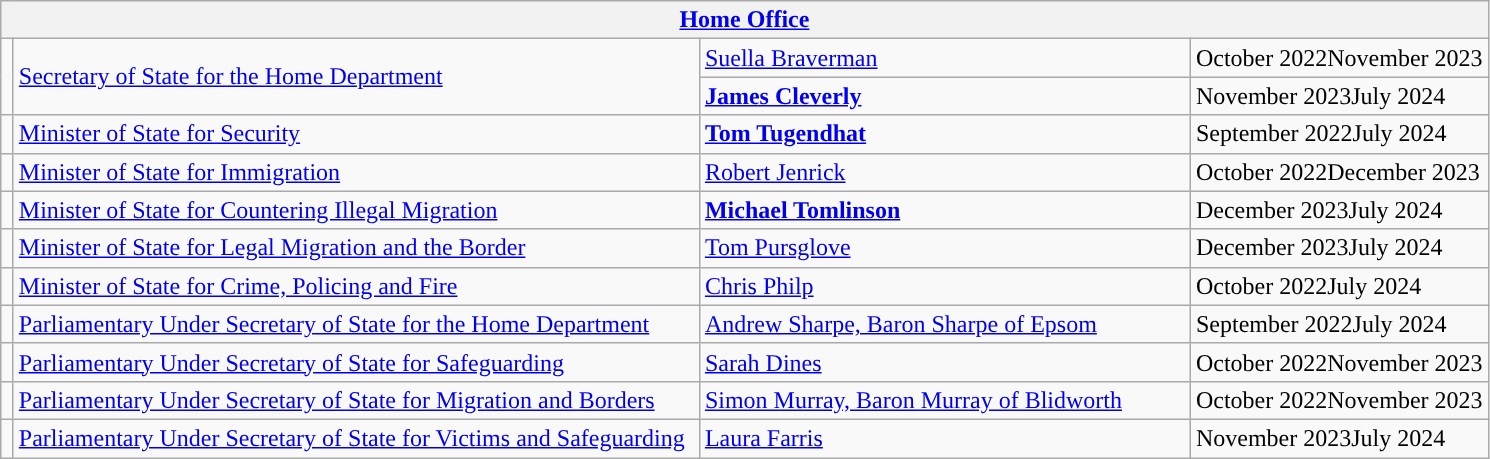<table class="wikitable">
<tr>
<th colspan="4"><a href='#'>Home Office</a></th>
</tr>
<tr>
<td rowspan="2" style="width: 1px; background: "></td>
<td rowspan="2" style="width: 450px;"><a href='#'>Secretary of State for the Home Department</a></td>
<td style="width: 320px;"><a href='#'>Suella Braverman</a></td>
<td>October 2022November 2023</td>
</tr>
<tr>
<td style="width: 320px;"><strong><a href='#'>James Cleverly</a></strong></td>
<td>November 2023July 2024</td>
</tr>
<tr>
<td rowspan="1" style="width: 1px; background: "></td>
<td rowspan="1 "><a href='#'>Minister of State for Security</a></td>
<td><strong><a href='#'>Tom Tugendhat</a></strong></td>
<td>September 2022July 2024</td>
</tr>
<tr>
<td rowspan="1" style="background: "></td>
<td rowspan="1"><a href='#'>Minister of State for Immigration</a></td>
<td><a href='#'>Robert Jenrick</a></td>
<td>October 2022December 2023</td>
</tr>
<tr>
<td rowspan="1" style="background: "></td>
<td rowspan="1"><a href='#'>Minister of State for Countering Illegal Migration</a></td>
<td style="width: 320px;"><strong><a href='#'>Michael Tomlinson</a></strong></td>
<td>December 2023July 2024</td>
</tr>
<tr>
<td rowspan="1" style="background: "></td>
<td rowspan="1"><a href='#'>Minister of State for Legal Migration and the Border</a></td>
<td style="width: 320px;"><a href='#'>Tom Pursglove</a></td>
<td>December 2023July 2024</td>
</tr>
<tr>
<td rowspan="1" style="background: "></td>
<td rowspan="1"><a href='#'>Minister of State for Crime, Policing and Fire</a></td>
<td><a href='#'>Chris Philp</a></td>
<td>October 2022July 2024</td>
</tr>
<tr>
<td rowspan="1" style="width: 1px; background: "></td>
<td rowspan="1"><a href='#'>Parliamentary Under Secretary of State for the Home Department</a></td>
<td><a href='#'>Andrew Sharpe, Baron Sharpe of Epsom</a></td>
<td>September 2022July 2024</td>
</tr>
<tr>
<td rowspan="1" style="width: 1px; background: "></td>
<td rowspan="1"><a href='#'>Parliamentary Under Secretary of State for Safeguarding</a></td>
<td><a href='#'>Sarah Dines</a></td>
<td>October 2022November 2023</td>
</tr>
<tr>
<td style="width: 1px; background: "></td>
<td rowspan="1"><a href='#'>Parliamentary Under Secretary of State for Migration and Borders</a></td>
<td><a href='#'>Simon Murray, Baron Murray of Blidworth</a></td>
<td>October 2022November 2023</td>
</tr>
<tr>
<td rowspan="1" style="width: 1px; background: "></td>
<td><a href='#'>Parliamentary Under Secretary of State for Victims and Safeguarding</a></td>
<td><a href='#'>Laura Farris</a> </td>
<td>November 2023July 2024</td>
</tr>
</table>
